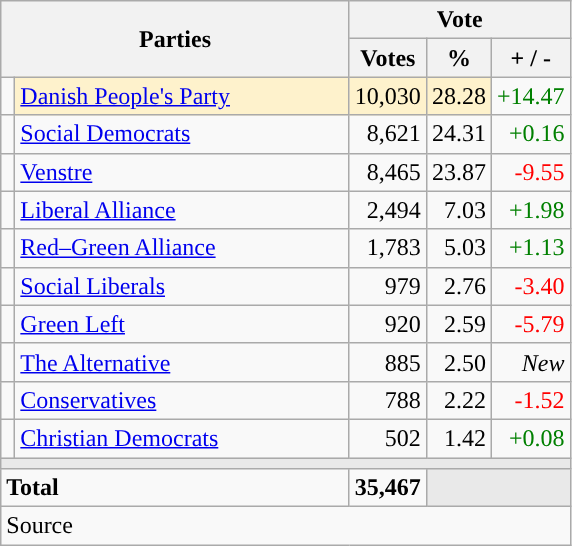<table class="wikitable" style="text-align:right;">
<tr>
<th style="text-align:centre;" rowspan="2" colspan="2" width="225">Parties</th>
<th colspan="3">Vote</th>
</tr>
<tr>
<th width="15">Votes</th>
<th width="15">%</th>
<th width="15">+ / -</th>
</tr>
<tr>
<td width="2" style="color:inherit;background:"></td>
<td bgcolor=#fef2cc  align="left"><a href='#'>Danish People's Party</a></td>
<td bgcolor=#fef2cc>10,030</td>
<td bgcolor=#fef2cc>28.28</td>
<td style=color:green;>+14.47</td>
</tr>
<tr>
<td width="2" style="color:inherit;background:"></td>
<td align="left"><a href='#'>Social Democrats</a></td>
<td>8,621</td>
<td>24.31</td>
<td style=color:green;>+0.16</td>
</tr>
<tr>
<td width="2" style="color:inherit;background:"></td>
<td align="left"><a href='#'>Venstre</a></td>
<td>8,465</td>
<td>23.87</td>
<td style=color:red;>-9.55</td>
</tr>
<tr>
<td width="2" style="color:inherit;background:"></td>
<td align="left"><a href='#'>Liberal Alliance</a></td>
<td>2,494</td>
<td>7.03</td>
<td style=color:green;>+1.98</td>
</tr>
<tr>
<td width="2" style="color:inherit;background:"></td>
<td align="left"><a href='#'>Red–Green Alliance</a></td>
<td>1,783</td>
<td>5.03</td>
<td style=color:green;>+1.13</td>
</tr>
<tr>
<td width="2" style="color:inherit;background:"></td>
<td align="left"><a href='#'>Social Liberals</a></td>
<td>979</td>
<td>2.76</td>
<td style=color:red;>-3.40</td>
</tr>
<tr>
<td width="2" style="color:inherit;background:"></td>
<td align="left"><a href='#'>Green Left</a></td>
<td>920</td>
<td>2.59</td>
<td style=color:red;>-5.79</td>
</tr>
<tr>
<td width="2" style="color:inherit;background:"></td>
<td align="left"><a href='#'>The Alternative</a></td>
<td>885</td>
<td>2.50</td>
<td><em>New</em></td>
</tr>
<tr>
<td width="2" style="color:inherit;background:"></td>
<td align="left"><a href='#'>Conservatives</a></td>
<td>788</td>
<td>2.22</td>
<td style=color:red;>-1.52</td>
</tr>
<tr>
<td width="2" style="color:inherit;background:"></td>
<td align="left"><a href='#'>Christian Democrats</a></td>
<td>502</td>
<td>1.42</td>
<td style=color:green;>+0.08</td>
</tr>
<tr>
<td colspan="7" bgcolor="#E9E9E9"></td>
</tr>
<tr>
<td align="left" colspan="2"><strong>Total</strong></td>
<td><strong>35,467</strong></td>
<td bgcolor="#E9E9E9" colspan="2"></td>
</tr>
<tr>
<td align="left" colspan="6">Source</td>
</tr>
</table>
